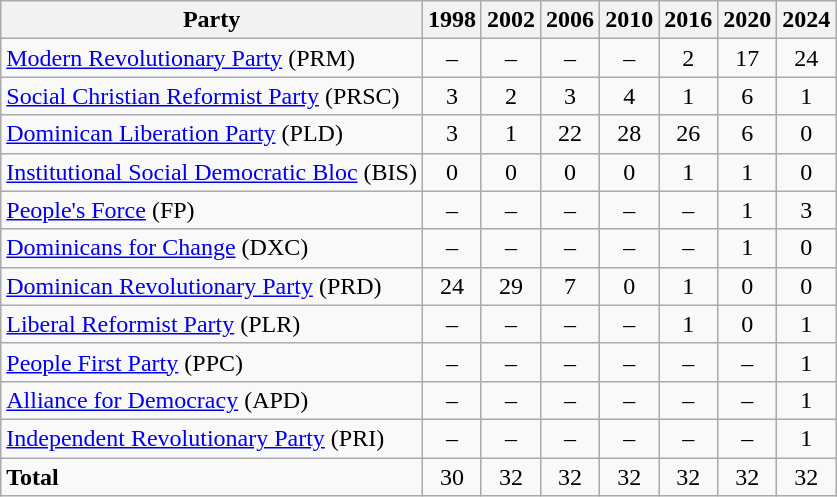<table class="wikitable" style="text-align:center;">
<tr>
<th>Party</th>
<th>1998</th>
<th>2002</th>
<th>2006</th>
<th>2010</th>
<th>2016</th>
<th>2020</th>
<th>2024</th>
</tr>
<tr>
<td style="text-align:left;"><a href='#'>Modern Revolutionary Party</a> (PRM)</td>
<td>–</td>
<td>–</td>
<td>–</td>
<td>–</td>
<td>2</td>
<td>17</td>
<td>24</td>
</tr>
<tr>
<td style="text-align:left;"><a href='#'>Social Christian Reformist Party</a> (PRSC)</td>
<td>3</td>
<td>2</td>
<td>3</td>
<td>4</td>
<td>1</td>
<td>6</td>
<td>1</td>
</tr>
<tr>
<td style="text-align:left;"><a href='#'>Dominican Liberation Party</a> (PLD)</td>
<td>3</td>
<td>1</td>
<td>22</td>
<td>28</td>
<td>26</td>
<td>6</td>
<td>0</td>
</tr>
<tr>
<td style="text-align:left;"><a href='#'>Institutional Social Democratic Bloc</a> (BIS)</td>
<td>0</td>
<td>0</td>
<td>0</td>
<td>0</td>
<td>1</td>
<td>1</td>
<td>0</td>
</tr>
<tr>
<td style="text-align:left;"><a href='#'>People's Force</a> (FP)</td>
<td>–</td>
<td>–</td>
<td>–</td>
<td>–</td>
<td>–</td>
<td>1</td>
<td>3</td>
</tr>
<tr>
<td style="text-align:left;"><a href='#'>Dominicans for Change</a> (DXC)</td>
<td>–</td>
<td>–</td>
<td>–</td>
<td>–</td>
<td>–</td>
<td>1</td>
<td>0</td>
</tr>
<tr>
<td style="text-align:left;"><a href='#'>Dominican Revolutionary Party</a> (PRD)</td>
<td>24</td>
<td>29</td>
<td>7</td>
<td>0</td>
<td>1</td>
<td>0</td>
<td>0</td>
</tr>
<tr>
<td style="text-align:left;"><a href='#'>Liberal Reformist Party</a> (PLR)</td>
<td>–</td>
<td>–</td>
<td>–</td>
<td>–</td>
<td>1</td>
<td>0</td>
<td>1</td>
</tr>
<tr>
<td style="text-align:left;"><a href='#'>People First Party</a> (PPC)</td>
<td>–</td>
<td>–</td>
<td>–</td>
<td>–</td>
<td>–</td>
<td>–</td>
<td>1</td>
</tr>
<tr>
<td style="text-align:left;"><a href='#'>Alliance for Democracy</a> (APD)</td>
<td>–</td>
<td>–</td>
<td>–</td>
<td>–</td>
<td>–</td>
<td>–</td>
<td>1</td>
</tr>
<tr>
<td style="text-align:left;"><a href='#'>Independent Revolutionary Party</a> (PRI)</td>
<td>–</td>
<td>–</td>
<td>–</td>
<td>–</td>
<td>–</td>
<td>–</td>
<td>1</td>
</tr>
<tr>
<td style="text-align:left;"><strong>Total</strong></td>
<td>30</td>
<td>32</td>
<td>32</td>
<td>32</td>
<td>32</td>
<td>32</td>
<td>32</td>
</tr>
</table>
